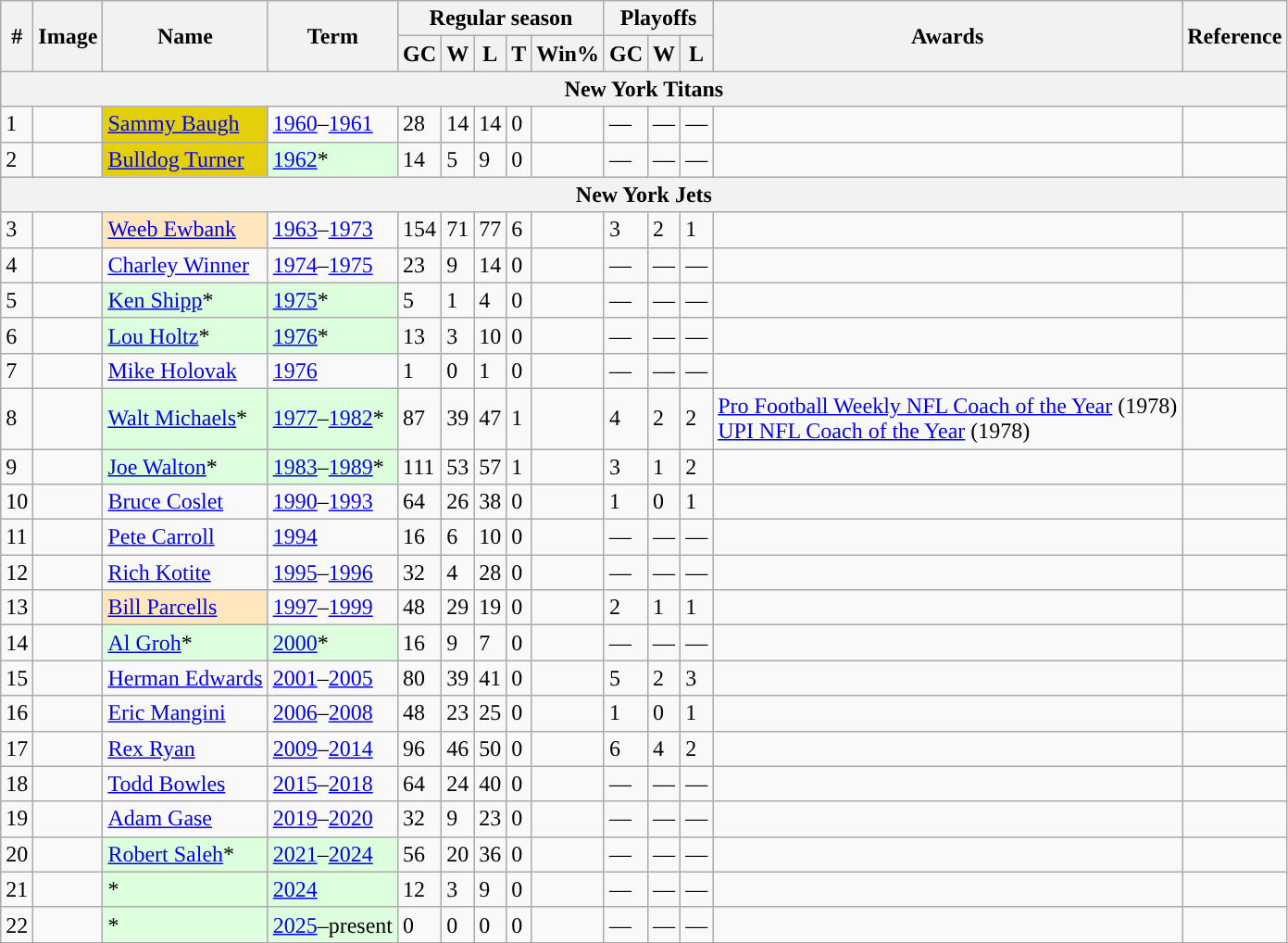<table class="wikitable">
<tr>
<th rowspan="2">#</th>
<th rowspan="2">Image</th>
<th rowspan="2">Name</th>
<th rowspan="2">Term</th>
<th colspan="5">Regular season</th>
<th colspan="3">Playoffs</th>
<th rowspan="2">Awards</th>
<th rowspan="2">Reference</th>
</tr>
<tr>
<th>GC</th>
<th>W</th>
<th>L</th>
<th>T</th>
<th>Win%</th>
<th>GC</th>
<th>W</th>
<th>L</th>
</tr>
<tr>
<th colspan="19"><strong>New York Titans</strong></th>
</tr>
<tr>
<td>1</td>
<td></td>
<td style="background-color:#E4D00A"><a href='#'>Sammy Baugh</a></td>
<td><a href='#'>1960</a>–<a href='#'>1961</a></td>
<td>28</td>
<td>14</td>
<td>14</td>
<td>0</td>
<td></td>
<td>—</td>
<td>—</td>
<td>—</td>
<td></td>
<td align=center></td>
</tr>
<tr>
<td>2</td>
<td></td>
<td style="background-color:#E4D00A"><a href='#'>Bulldog Turner</a></td>
<td style="background-color:#ddffdd"><a href='#'>1962</a>*</td>
<td>14</td>
<td>5</td>
<td>9</td>
<td>0</td>
<td></td>
<td>—</td>
<td>—</td>
<td>—</td>
<td></td>
<td align=center></td>
</tr>
<tr>
<th colspan="19"><strong>New York Jets</strong></th>
</tr>
<tr>
<td>3</td>
<td></td>
<td bgcolor="#FFE6BD"><a href='#'>Weeb Ewbank</a></td>
<td><a href='#'>1963</a>–<a href='#'>1973</a></td>
<td>154</td>
<td>71</td>
<td>77</td>
<td>6</td>
<td></td>
<td>3</td>
<td>2</td>
<td>1</td>
<td></td>
<td align=center></td>
</tr>
<tr>
<td>4</td>
<td></td>
<td><a href='#'>Charley Winner</a></td>
<td><a href='#'>1974</a>–<a href='#'>1975</a></td>
<td>23</td>
<td>9</td>
<td>14</td>
<td>0</td>
<td></td>
<td>—</td>
<td>—</td>
<td>—</td>
<td></td>
<td align=center></td>
</tr>
<tr>
<td>5</td>
<td></td>
<td style="background-color:#ddffdd"><a href='#'>Ken Shipp</a>*</td>
<td style="background-color:#ddffdd"><a href='#'>1975</a>*</td>
<td>5</td>
<td>1</td>
<td>4</td>
<td>0</td>
<td></td>
<td>—</td>
<td>—</td>
<td>—</td>
<td></td>
<td align=center></td>
</tr>
<tr>
<td>6</td>
<td></td>
<td style="background-color:#ddffdd"><a href='#'>Lou Holtz</a>*</td>
<td style="background-color:#ddffdd"><a href='#'>1976</a>*</td>
<td>13</td>
<td>3</td>
<td>10</td>
<td>0</td>
<td></td>
<td>—</td>
<td>—</td>
<td>—</td>
<td></td>
<td align=center></td>
</tr>
<tr>
<td>7</td>
<td></td>
<td><a href='#'>Mike Holovak</a></td>
<td><a href='#'>1976</a></td>
<td>1</td>
<td>0</td>
<td>1</td>
<td>0</td>
<td></td>
<td>—</td>
<td>—</td>
<td>—</td>
<td></td>
<td align=center></td>
</tr>
<tr>
<td>8</td>
<td></td>
<td style="background-color:#ddffdd"><a href='#'>Walt Michaels</a>*</td>
<td style="background-color:#ddffdd"><a href='#'>1977</a>–<a href='#'>1982</a>*</td>
<td>87</td>
<td>39</td>
<td>47</td>
<td>1</td>
<td></td>
<td>4</td>
<td>2</td>
<td>2</td>
<td><a href='#'>Pro Football Weekly NFL Coach of the Year</a> (1978)<br><a href='#'>UPI NFL Coach of the Year</a> (1978)</td>
<td align=center></td>
</tr>
<tr>
<td>9</td>
<td></td>
<td style="background-color:#ddffdd"><a href='#'>Joe Walton</a>*</td>
<td style="background-color:#ddffdd"><a href='#'>1983</a>–<a href='#'>1989</a>*</td>
<td>111</td>
<td>53</td>
<td>57</td>
<td>1</td>
<td></td>
<td>3</td>
<td>1</td>
<td>2</td>
<td></td>
<td align=center></td>
</tr>
<tr>
<td>10</td>
<td></td>
<td><a href='#'>Bruce Coslet</a></td>
<td><a href='#'>1990</a>–<a href='#'>1993</a></td>
<td>64</td>
<td>26</td>
<td>38</td>
<td>0</td>
<td></td>
<td>1</td>
<td>0</td>
<td>1</td>
<td></td>
<td align=center></td>
</tr>
<tr>
<td>11</td>
<td></td>
<td><a href='#'>Pete Carroll</a></td>
<td><a href='#'>1994</a></td>
<td>16</td>
<td>6</td>
<td>10</td>
<td>0</td>
<td></td>
<td>—</td>
<td>—</td>
<td>—</td>
<td></td>
<td align=center></td>
</tr>
<tr>
<td>12</td>
<td></td>
<td><a href='#'>Rich Kotite</a></td>
<td><a href='#'>1995</a>–<a href='#'>1996</a></td>
<td>32</td>
<td>4</td>
<td>28</td>
<td>0</td>
<td></td>
<td>—</td>
<td>—</td>
<td>—</td>
<td></td>
<td align=center></td>
</tr>
<tr>
<td>13</td>
<td></td>
<td style="background-color:#FFE6BD"><a href='#'>Bill Parcells</a></td>
<td><a href='#'>1997</a>–<a href='#'>1999</a></td>
<td>48</td>
<td>29</td>
<td>19</td>
<td>0</td>
<td></td>
<td>2</td>
<td>1</td>
<td>1</td>
<td></td>
<td align=center></td>
</tr>
<tr>
<td>14</td>
<td></td>
<td style="background-color:#ddffdd"><a href='#'>Al Groh</a>*</td>
<td style="background-color:#ddffdd"><a href='#'>2000</a>*</td>
<td>16</td>
<td>9</td>
<td>7</td>
<td>0</td>
<td></td>
<td>—</td>
<td>—</td>
<td>—</td>
<td></td>
<td align=center></td>
</tr>
<tr>
<td>15</td>
<td></td>
<td><a href='#'>Herman Edwards</a></td>
<td><a href='#'>2001</a>–<a href='#'>2005</a></td>
<td>80</td>
<td>39</td>
<td>41</td>
<td>0</td>
<td></td>
<td>5</td>
<td>2</td>
<td>3</td>
<td></td>
<td align=center></td>
</tr>
<tr>
<td>16</td>
<td></td>
<td><a href='#'>Eric Mangini</a></td>
<td><a href='#'>2006</a>–<a href='#'>2008</a></td>
<td>48</td>
<td>23</td>
<td>25</td>
<td>0</td>
<td></td>
<td>1</td>
<td>0</td>
<td>1</td>
<td></td>
<td align=center></td>
</tr>
<tr>
<td>17</td>
<td></td>
<td><a href='#'>Rex Ryan</a></td>
<td><a href='#'>2009</a>–<a href='#'>2014</a></td>
<td>96</td>
<td>46</td>
<td>50</td>
<td>0</td>
<td></td>
<td>6</td>
<td>4</td>
<td>2</td>
<td></td>
<td align=center></td>
</tr>
<tr>
<td>18</td>
<td></td>
<td><a href='#'>Todd Bowles</a></td>
<td><a href='#'>2015</a>–<a href='#'>2018</a></td>
<td>64</td>
<td>24</td>
<td>40</td>
<td>0</td>
<td></td>
<td>—</td>
<td>—</td>
<td>—</td>
<td></td>
<td align=center></td>
</tr>
<tr>
<td>19</td>
<td></td>
<td><a href='#'>Adam Gase</a></td>
<td><a href='#'>2019</a>–<a href='#'>2020</a></td>
<td>32</td>
<td>9</td>
<td>23</td>
<td>0</td>
<td></td>
<td>—</td>
<td>—</td>
<td>—</td>
<td></td>
<td align=center></td>
</tr>
<tr>
<td>20</td>
<td></td>
<td style="background-color:#ddffdd"><a href='#'>Robert Saleh</a>*</td>
<td style="background-color:#ddffdd"><a href='#'>2021</a>–<a href='#'>2024</a></td>
<td>56</td>
<td>20</td>
<td>36</td>
<td>0</td>
<td></td>
<td>—</td>
<td>—</td>
<td>—</td>
<td></td>
<td align=center></td>
</tr>
<tr>
<td>21</td>
<td></td>
<td style="background-color:#ddffdd">*</td>
<td style="background-color:#ddffdd"><a href='#'>2024</a></td>
<td>12</td>
<td>3</td>
<td>9</td>
<td>0</td>
<td></td>
<td>—</td>
<td>—</td>
<td>—</td>
<td></td>
<td align=center></td>
</tr>
<tr>
<td>22</td>
<td></td>
<td style="background-color:#ddffdd">*</td>
<td style="background-color:#ddffdd"><a href='#'>2025</a>–present</td>
<td>0</td>
<td>0</td>
<td>0</td>
<td>0</td>
<td></td>
<td>—</td>
<td>—</td>
<td>—</td>
<td></td>
<td></td>
</tr>
</table>
